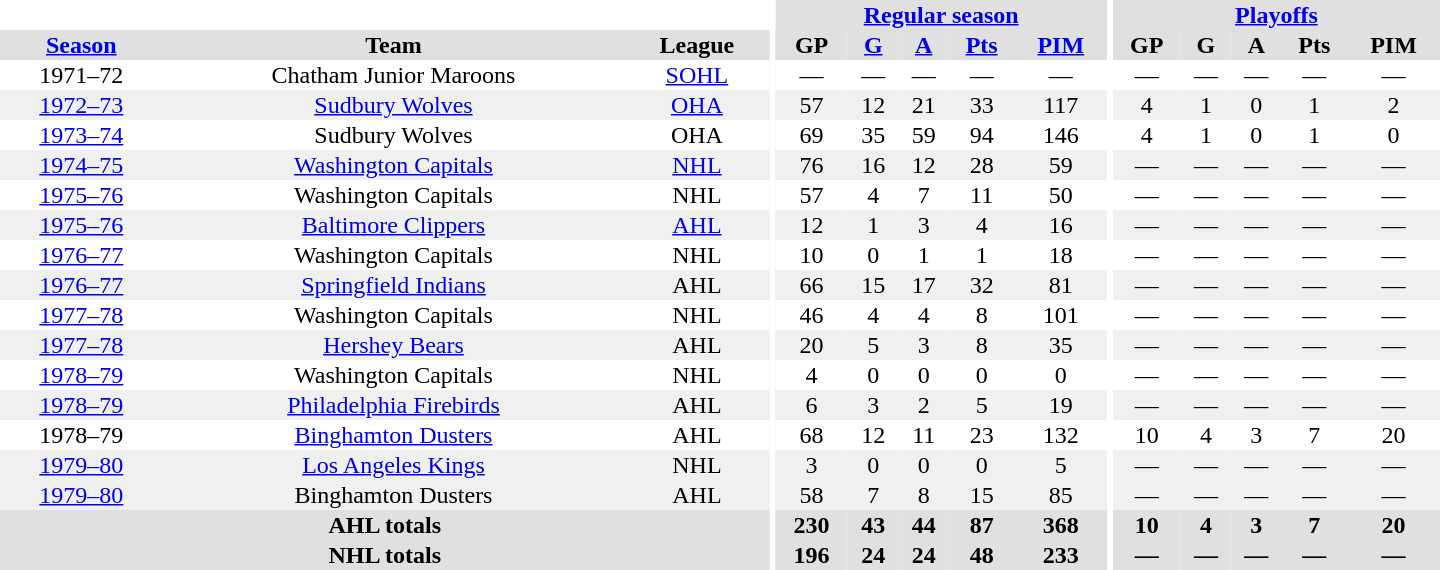<table border="0" cellpadding="1" cellspacing="0" style="text-align:center; width:60em">
<tr bgcolor="#e0e0e0">
<th colspan="3" bgcolor="#ffffff"></th>
<th rowspan="100" bgcolor="#ffffff"></th>
<th colspan="5"><a href='#'>Regular season</a></th>
<th rowspan="100" bgcolor="#ffffff"></th>
<th colspan="5"><a href='#'>Playoffs</a></th>
</tr>
<tr bgcolor="#e0e0e0">
<th><a href='#'>Season</a></th>
<th>Team</th>
<th>League</th>
<th>GP</th>
<th><a href='#'>G</a></th>
<th><a href='#'>A</a></th>
<th><a href='#'>Pts</a></th>
<th><a href='#'>PIM</a></th>
<th>GP</th>
<th>G</th>
<th>A</th>
<th>Pts</th>
<th>PIM</th>
</tr>
<tr>
<td>1971–72</td>
<td>Chatham Junior Maroons</td>
<td><a href='#'>SOHL</a></td>
<td>—</td>
<td>—</td>
<td>—</td>
<td>—</td>
<td>—</td>
<td>—</td>
<td>—</td>
<td>—</td>
<td>—</td>
<td>—</td>
</tr>
<tr bgcolor="#f0f0f0">
<td><a href='#'>1972–73</a></td>
<td><a href='#'>Sudbury Wolves</a></td>
<td><a href='#'>OHA</a></td>
<td>57</td>
<td>12</td>
<td>21</td>
<td>33</td>
<td>117</td>
<td>4</td>
<td>1</td>
<td>0</td>
<td>1</td>
<td>2</td>
</tr>
<tr>
<td><a href='#'>1973–74</a></td>
<td>Sudbury Wolves</td>
<td>OHA</td>
<td>69</td>
<td>35</td>
<td>59</td>
<td>94</td>
<td>146</td>
<td>4</td>
<td>1</td>
<td>0</td>
<td>1</td>
<td>0</td>
</tr>
<tr bgcolor="#f0f0f0">
<td><a href='#'>1974–75</a></td>
<td><a href='#'>Washington Capitals</a></td>
<td><a href='#'>NHL</a></td>
<td>76</td>
<td>16</td>
<td>12</td>
<td>28</td>
<td>59</td>
<td>—</td>
<td>—</td>
<td>—</td>
<td>—</td>
<td>—</td>
</tr>
<tr>
<td><a href='#'>1975–76</a></td>
<td>Washington Capitals</td>
<td>NHL</td>
<td>57</td>
<td>4</td>
<td>7</td>
<td>11</td>
<td>50</td>
<td>—</td>
<td>—</td>
<td>—</td>
<td>—</td>
<td>—</td>
</tr>
<tr bgcolor="#f0f0f0">
<td><a href='#'>1975–76</a></td>
<td><a href='#'>Baltimore Clippers</a></td>
<td><a href='#'>AHL</a></td>
<td>12</td>
<td>1</td>
<td>3</td>
<td>4</td>
<td>16</td>
<td>—</td>
<td>—</td>
<td>—</td>
<td>—</td>
<td>—</td>
</tr>
<tr>
<td><a href='#'>1976–77</a></td>
<td>Washington Capitals</td>
<td>NHL</td>
<td>10</td>
<td>0</td>
<td>1</td>
<td>1</td>
<td>18</td>
<td>—</td>
<td>—</td>
<td>—</td>
<td>—</td>
<td>—</td>
</tr>
<tr bgcolor="#f0f0f0">
<td><a href='#'>1976–77</a></td>
<td><a href='#'>Springfield Indians</a></td>
<td>AHL</td>
<td>66</td>
<td>15</td>
<td>17</td>
<td>32</td>
<td>81</td>
<td>—</td>
<td>—</td>
<td>—</td>
<td>—</td>
<td>—</td>
</tr>
<tr>
<td><a href='#'>1977–78</a></td>
<td>Washington Capitals</td>
<td>NHL</td>
<td>46</td>
<td>4</td>
<td>4</td>
<td>8</td>
<td>101</td>
<td>—</td>
<td>—</td>
<td>—</td>
<td>—</td>
<td>—</td>
</tr>
<tr bgcolor="#f0f0f0">
<td><a href='#'>1977–78</a></td>
<td><a href='#'>Hershey Bears</a></td>
<td>AHL</td>
<td>20</td>
<td>5</td>
<td>3</td>
<td>8</td>
<td>35</td>
<td>—</td>
<td>—</td>
<td>—</td>
<td>—</td>
<td>—</td>
</tr>
<tr>
<td><a href='#'>1978–79</a></td>
<td>Washington Capitals</td>
<td>NHL</td>
<td>4</td>
<td>0</td>
<td>0</td>
<td>0</td>
<td>0</td>
<td>—</td>
<td>—</td>
<td>—</td>
<td>—</td>
<td>—</td>
</tr>
<tr bgcolor="#f0f0f0">
<td><a href='#'>1978–79</a></td>
<td><a href='#'>Philadelphia Firebirds</a></td>
<td>AHL</td>
<td>6</td>
<td>3</td>
<td>2</td>
<td>5</td>
<td>19</td>
<td>—</td>
<td>—</td>
<td>—</td>
<td>—</td>
<td>—</td>
</tr>
<tr>
<td>1978–79</td>
<td><a href='#'>Binghamton Dusters</a></td>
<td>AHL</td>
<td>68</td>
<td>12</td>
<td>11</td>
<td>23</td>
<td>132</td>
<td>10</td>
<td>4</td>
<td>3</td>
<td>7</td>
<td>20</td>
</tr>
<tr bgcolor="#f0f0f0">
<td><a href='#'>1979–80</a></td>
<td><a href='#'>Los Angeles Kings</a></td>
<td>NHL</td>
<td>3</td>
<td>0</td>
<td>0</td>
<td>0</td>
<td>5</td>
<td>—</td>
<td>—</td>
<td>—</td>
<td>—</td>
<td>—</td>
</tr>
<tr bgcolor="#f0f0f0">
<td><a href='#'>1979–80</a></td>
<td>Binghamton Dusters</td>
<td>AHL</td>
<td>58</td>
<td>7</td>
<td>8</td>
<td>15</td>
<td>85</td>
<td>—</td>
<td>—</td>
<td>—</td>
<td>—</td>
<td>—</td>
</tr>
<tr bgcolor="#e0e0e0">
<th colspan="3">AHL totals</th>
<th>230</th>
<th>43</th>
<th>44</th>
<th>87</th>
<th>368</th>
<th>10</th>
<th>4</th>
<th>3</th>
<th>7</th>
<th>20</th>
</tr>
<tr bgcolor="#e0e0e0">
<th colspan="3">NHL totals</th>
<th>196</th>
<th>24</th>
<th>24</th>
<th>48</th>
<th>233</th>
<th>—</th>
<th>—</th>
<th>—</th>
<th>—</th>
<th>—</th>
</tr>
</table>
